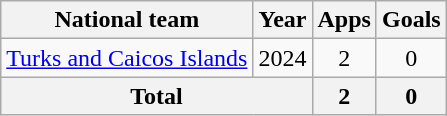<table class="wikitable" style="text-align: center;">
<tr>
<th>National team</th>
<th>Year</th>
<th>Apps</th>
<th>Goals</th>
</tr>
<tr>
<td><a href='#'>Turks and Caicos Islands</a></td>
<td>2024</td>
<td>2</td>
<td>0</td>
</tr>
<tr>
<th colspan="2">Total</th>
<th>2</th>
<th>0</th>
</tr>
</table>
